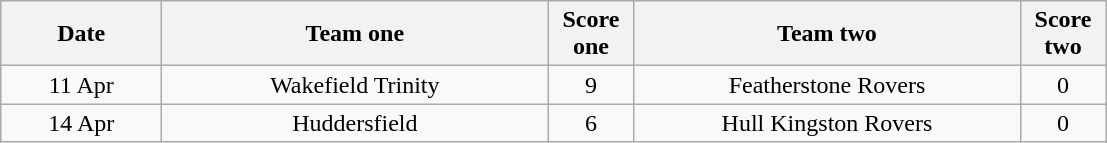<table class="wikitable" style="text-align: center">
<tr>
<th width=100>Date</th>
<th width=250>Team one</th>
<th width=50>Score one</th>
<th width=250>Team two</th>
<th width=50>Score two</th>
</tr>
<tr>
<td>11 Apr</td>
<td>Wakefield Trinity</td>
<td>9</td>
<td>Featherstone Rovers</td>
<td>0</td>
</tr>
<tr>
<td>14 Apr</td>
<td>Huddersfield</td>
<td>6</td>
<td>Hull Kingston Rovers</td>
<td>0</td>
</tr>
</table>
